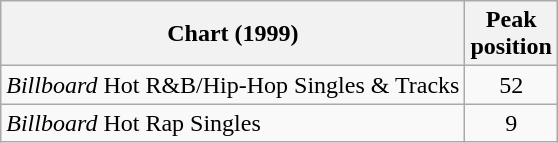<table class="wikitable">
<tr>
<th>Chart (1999)</th>
<th>Peak<br>position</th>
</tr>
<tr>
<td><em>Billboard</em> Hot R&B/Hip-Hop Singles & Tracks</td>
<td align="center">52</td>
</tr>
<tr>
<td><em>Billboard</em> Hot Rap Singles</td>
<td align="center">9</td>
</tr>
</table>
